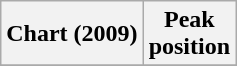<table class="wikitable plainrowheaders" style="text-align:center">
<tr>
<th scope="col">Chart (2009)</th>
<th scope="col">Peak<br>position</th>
</tr>
<tr>
</tr>
</table>
